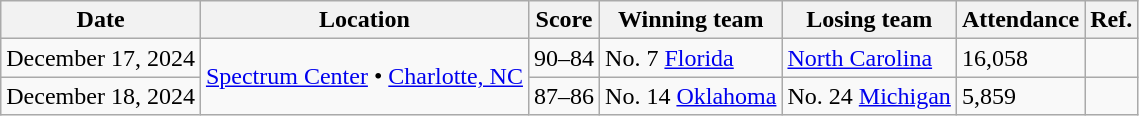<table class=wikitable>
<tr>
<th>Date</th>
<th>Location</th>
<th>Score</th>
<th>Winning team</th>
<th>Losing team</th>
<th>Attendance</th>
<th>Ref.</th>
</tr>
<tr>
<td>December 17, 2024</td>
<td rowspan=2><a href='#'>Spectrum Center</a> • <a href='#'>Charlotte, NC</a></td>
<td>90–84</td>
<td>No. 7 <a href='#'>Florida</a></td>
<td><a href='#'>North Carolina</a></td>
<td>16,058</td>
<td></td>
</tr>
<tr>
<td>December 18, 2024</td>
<td>87–86</td>
<td>No. 14 <a href='#'>Oklahoma</a></td>
<td>No. 24 <a href='#'>Michigan</a></td>
<td>5,859</td>
<td></td>
</tr>
</table>
